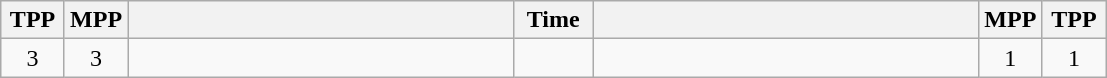<table class="wikitable" style="text-align: center;" |>
<tr>
<th width="35">TPP</th>
<th width="35">MPP</th>
<th width="250"></th>
<th width="45">Time</th>
<th width="250"></th>
<th width="35">MPP</th>
<th width="35">TPP</th>
</tr>
<tr>
<td>3</td>
<td>3</td>
<td style="text-align:left;"></td>
<td></td>
<td style="text-align:left;"><strong></strong></td>
<td>1</td>
<td>1</td>
</tr>
</table>
